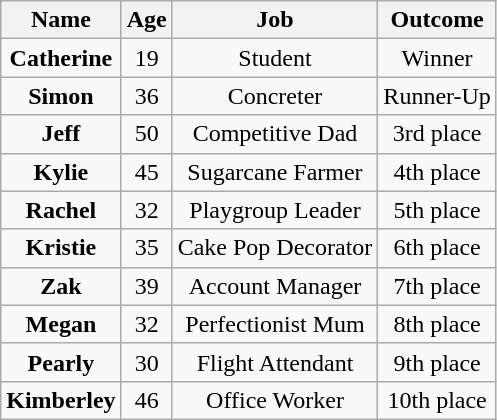<table class="wikitable sortable" style="text-align:center;">
<tr>
<th>Name</th>
<th>Age</th>
<th>Job</th>
<th>Outcome</th>
</tr>
<tr>
<td><strong>Catherine</strong></td>
<td>19</td>
<td>Student</td>
<td>Winner</td>
</tr>
<tr>
<td><strong>Simon</strong></td>
<td>36</td>
<td>Concreter</td>
<td>Runner-Up</td>
</tr>
<tr>
<td><strong>Jeff</strong></td>
<td>50</td>
<td>Competitive Dad</td>
<td>3rd place</td>
</tr>
<tr>
<td><strong>Kylie</strong></td>
<td>45</td>
<td>Sugarcane Farmer</td>
<td>4th place</td>
</tr>
<tr>
<td><strong>Rachel</strong></td>
<td>32</td>
<td>Playgroup Leader</td>
<td>5th place</td>
</tr>
<tr>
<td><strong>Kristie</strong></td>
<td>35</td>
<td>Cake Pop Decorator</td>
<td>6th place</td>
</tr>
<tr>
<td><strong>Zak</strong></td>
<td>39</td>
<td>Account Manager</td>
<td>7th place</td>
</tr>
<tr>
<td><strong>Megan</strong></td>
<td>32</td>
<td>Perfectionist Mum</td>
<td>8th place</td>
</tr>
<tr>
<td><strong>Pearly</strong></td>
<td>30</td>
<td>Flight Attendant</td>
<td>9th place</td>
</tr>
<tr>
<td><strong>Kimberley</strong></td>
<td>46</td>
<td>Office Worker</td>
<td>10th place</td>
</tr>
</table>
